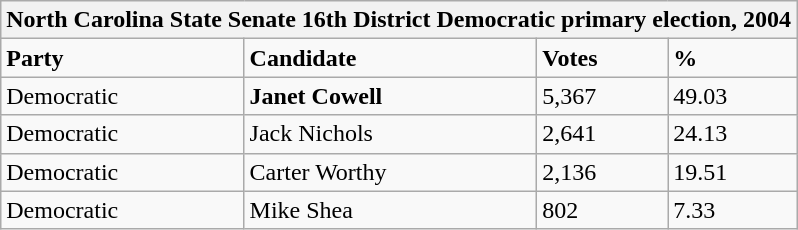<table class="wikitable">
<tr>
<th colspan="4">North Carolina State Senate 16th District Democratic primary election, 2004</th>
</tr>
<tr>
<td><strong>Party</strong></td>
<td><strong>Candidate</strong></td>
<td><strong>Votes</strong></td>
<td><strong>%</strong></td>
</tr>
<tr>
<td>Democratic</td>
<td><strong>Janet Cowell</strong></td>
<td>5,367</td>
<td>49.03</td>
</tr>
<tr>
<td>Democratic</td>
<td>Jack Nichols</td>
<td>2,641</td>
<td>24.13</td>
</tr>
<tr>
<td>Democratic</td>
<td>Carter Worthy</td>
<td>2,136</td>
<td>19.51</td>
</tr>
<tr>
<td>Democratic</td>
<td>Mike Shea</td>
<td>802</td>
<td>7.33</td>
</tr>
</table>
